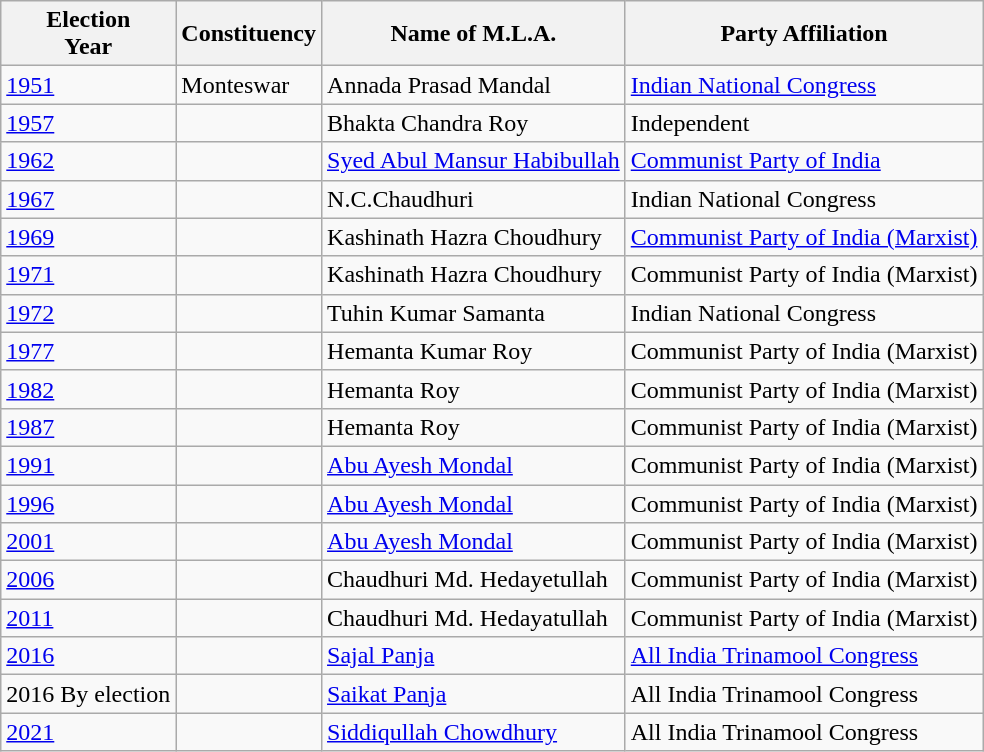<table class="wikitable sortable"ìÍĦĤĠčw>
<tr>
<th>Election<br> Year</th>
<th>Constituency</th>
<th>Name of M.L.A.</th>
<th>Party Affiliation</th>
</tr>
<tr>
<td><a href='#'>1951</a></td>
<td>Monteswar</td>
<td>Annada Prasad Mandal</td>
<td><a href='#'>Indian National Congress</a></td>
</tr>
<tr>
<td><a href='#'>1957</a></td>
<td></td>
<td>Bhakta Chandra Roy</td>
<td>Independent</td>
</tr>
<tr>
<td><a href='#'>1962</a></td>
<td></td>
<td><a href='#'>Syed Abul Mansur Habibullah</a></td>
<td><a href='#'>Communist Party of India</a></td>
</tr>
<tr>
<td><a href='#'>1967</a></td>
<td></td>
<td>N.C.Chaudhuri</td>
<td>Indian National Congress</td>
</tr>
<tr>
<td><a href='#'>1969</a></td>
<td></td>
<td>Kashinath Hazra Choudhury</td>
<td><a href='#'>Communist Party of India (Marxist)</a></td>
</tr>
<tr>
<td><a href='#'>1971</a></td>
<td></td>
<td>Kashinath Hazra Choudhury</td>
<td>Communist Party of India (Marxist)</td>
</tr>
<tr>
<td><a href='#'>1972</a></td>
<td></td>
<td>Tuhin Kumar Samanta</td>
<td>Indian National Congress</td>
</tr>
<tr>
<td><a href='#'>1977</a></td>
<td></td>
<td>Hemanta Kumar Roy</td>
<td>Communist Party of India (Marxist)</td>
</tr>
<tr>
<td><a href='#'>1982</a></td>
<td></td>
<td>Hemanta Roy</td>
<td>Communist Party of India (Marxist)</td>
</tr>
<tr>
<td><a href='#'>1987</a></td>
<td></td>
<td>Hemanta Roy</td>
<td>Communist Party of India (Marxist)</td>
</tr>
<tr>
<td><a href='#'>1991</a></td>
<td></td>
<td><a href='#'>Abu Ayesh Mondal</a></td>
<td>Communist Party of India (Marxist)</td>
</tr>
<tr>
<td><a href='#'>1996</a></td>
<td></td>
<td><a href='#'>Abu Ayesh Mondal</a></td>
<td>Communist Party of India (Marxist)</td>
</tr>
<tr>
<td><a href='#'>2001</a></td>
<td></td>
<td><a href='#'>Abu Ayesh Mondal</a></td>
<td>Communist Party of India (Marxist)</td>
</tr>
<tr>
<td><a href='#'>2006</a></td>
<td></td>
<td>Chaudhuri Md. Hedayetullah</td>
<td>Communist Party of India (Marxist)</td>
</tr>
<tr>
<td><a href='#'>2011</a></td>
<td></td>
<td>Chaudhuri Md. Hedayatullah</td>
<td>Communist Party of India (Marxist)</td>
</tr>
<tr>
<td><a href='#'>2016</a></td>
<td></td>
<td><a href='#'>Sajal Panja</a></td>
<td><a href='#'>All India Trinamool Congress</a></td>
</tr>
<tr>
<td>2016 By election</td>
<td></td>
<td><a href='#'>Saikat Panja</a></td>
<td>All India Trinamool Congress</td>
</tr>
<tr>
<td><a href='#'>2021</a></td>
<td></td>
<td><a href='#'>Siddiqullah Chowdhury</a></td>
<td>All India Trinamool Congress</td>
</tr>
</table>
